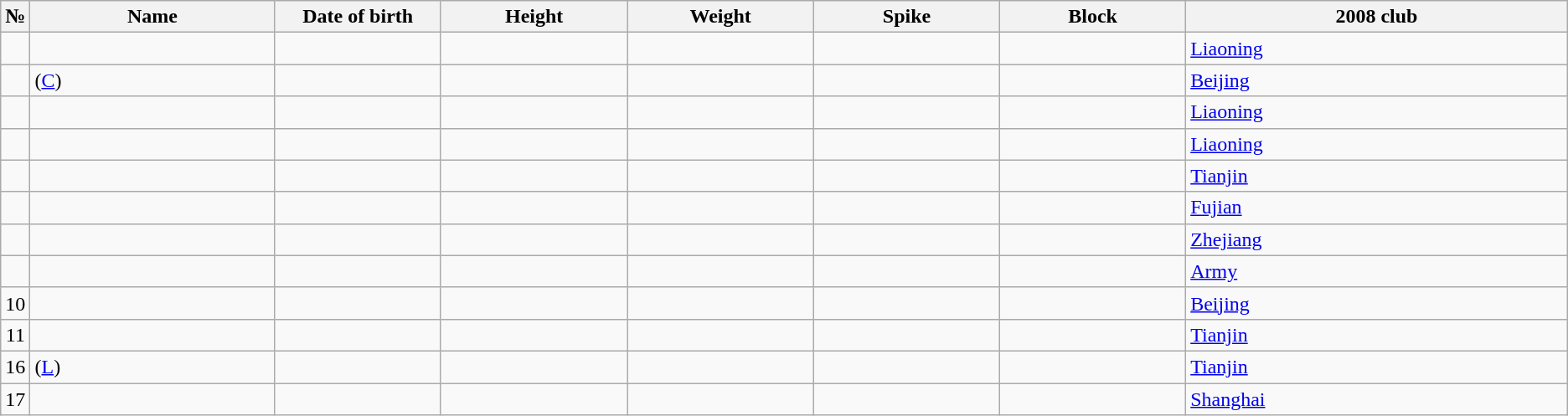<table class="wikitable sortable" style="font-size:100%; text-align:center;">
<tr>
<th>№</th>
<th style="width:12em">Name</th>
<th style="width:8em">Date of birth</th>
<th style="width:9em">Height</th>
<th style="width:9em">Weight</th>
<th style="width:9em">Spike</th>
<th style="width:9em">Block</th>
<th style="width:19em">2008 club</th>
</tr>
<tr>
<td></td>
<td style="text-align:left;"></td>
<td style="text-align:right;"></td>
<td></td>
<td></td>
<td></td>
<td></td>
<td style="text-align:left;"> <a href='#'>Liaoning</a></td>
</tr>
<tr>
<td></td>
<td style="text-align:left;"> (<a href='#'>C</a>)</td>
<td style="text-align:right;"></td>
<td></td>
<td></td>
<td></td>
<td></td>
<td style="text-align:left;"> <a href='#'>Beijing</a></td>
</tr>
<tr>
<td></td>
<td style="text-align:left;"></td>
<td style="text-align:right;"></td>
<td></td>
<td></td>
<td></td>
<td></td>
<td style="text-align:left;"> <a href='#'>Liaoning</a></td>
</tr>
<tr>
<td></td>
<td style="text-align:left;"></td>
<td style="text-align:right;"></td>
<td></td>
<td></td>
<td></td>
<td></td>
<td style="text-align:left;"> <a href='#'>Liaoning</a></td>
</tr>
<tr>
<td></td>
<td style="text-align:left;"></td>
<td style="text-align:right;"></td>
<td></td>
<td></td>
<td></td>
<td></td>
<td style="text-align:left;"> <a href='#'>Tianjin</a></td>
</tr>
<tr>
<td></td>
<td style="text-align:left;"></td>
<td style="text-align:right;"></td>
<td></td>
<td></td>
<td></td>
<td></td>
<td style="text-align:left;"> <a href='#'>Fujian</a></td>
</tr>
<tr>
<td></td>
<td style="text-align:left;"></td>
<td style="text-align:right;"></td>
<td></td>
<td></td>
<td></td>
<td></td>
<td style="text-align:left;"> <a href='#'>Zhejiang</a></td>
</tr>
<tr>
<td></td>
<td style="text-align:left;"></td>
<td style="text-align:right;"></td>
<td></td>
<td></td>
<td></td>
<td></td>
<td style="text-align:left;"> <a href='#'>Army</a></td>
</tr>
<tr>
<td>10</td>
<td style="text-align:left;"></td>
<td style="text-align:right;"></td>
<td></td>
<td></td>
<td></td>
<td></td>
<td style="text-align:left;"> <a href='#'>Beijing</a></td>
</tr>
<tr>
<td>11</td>
<td style="text-align:left;"></td>
<td style="text-align:right;"></td>
<td></td>
<td></td>
<td></td>
<td></td>
<td style="text-align:left;"> <a href='#'>Tianjin</a></td>
</tr>
<tr>
<td>16</td>
<td style="text-align:left;"> (<a href='#'>L</a>)</td>
<td style="text-align:right;"></td>
<td></td>
<td></td>
<td></td>
<td></td>
<td style="text-align:left;"> <a href='#'>Tianjin</a></td>
</tr>
<tr>
<td>17</td>
<td style="text-align:left;"></td>
<td style="text-align:right;"></td>
<td></td>
<td></td>
<td></td>
<td></td>
<td style="text-align:left;"> <a href='#'>Shanghai</a></td>
</tr>
</table>
